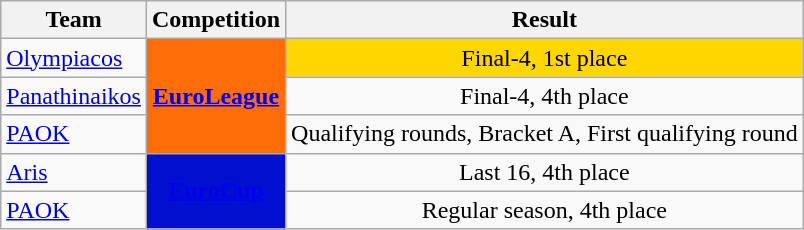<table class="wikitable sortable">
<tr>
<th>Team</th>
<th>Competition</th>
<th>Result</th>
</tr>
<tr>
<td><a href='#'>Olympiacos</a></td>
<td rowspan="3" style="background:#ff6d09;color:#ffffff;text-align:center"><strong><a href='#'><span>EuroLeague</span></a></strong></td>
<td style="background:#FFD700;text-align:center">Final-4, 1st place</td>
</tr>
<tr>
<td><a href='#'>Panathinaikos</a></td>
<td style="text-align:center">Final-4, 4th place</td>
</tr>
<tr>
<td><a href='#'>PAOK</a></td>
<td style="text-align:center">Qualifying rounds, Bracket A, First qualifying round</td>
</tr>
<tr>
<td><a href='#'>Aris</a></td>
<td rowspan="2" style="background-color:#0010CE;color:white;text-align:center"><strong><a href='#'><span>EuroCup</span></a></strong></td>
<td style="text-align:center">Last 16, 4th place</td>
</tr>
<tr>
<td><a href='#'>PAOK</a></td>
<td style="text-align:center">Regular season, 4th place</td>
</tr>
</table>
